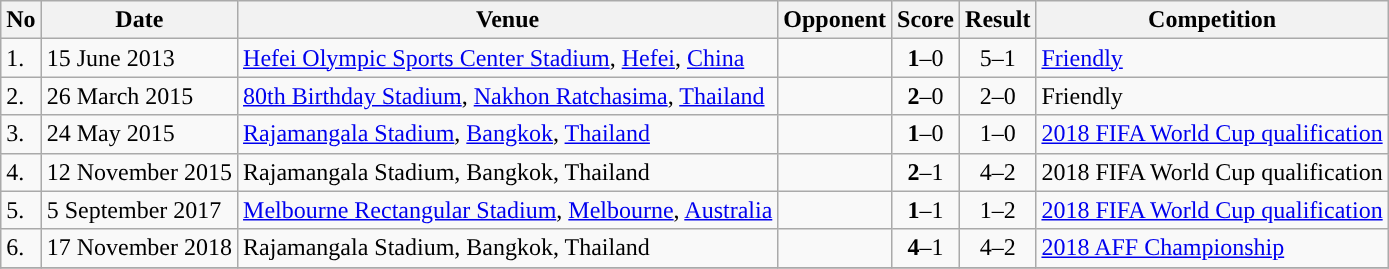<table class="wikitable">
<tr>
<th>No</th>
<th>Date</th>
<th>Venue</th>
<th>Opponent</th>
<th>Score</th>
<th>Result</th>
<th>Competition</th>
</tr>
<tr>
<td>1.</td>
<td>15 June 2013</td>
<td><a href='#'>Hefei Olympic Sports Center Stadium</a>, <a href='#'>Hefei</a>, <a href='#'>China</a></td>
<td></td>
<td align=center><strong>1</strong>–0</td>
<td align=center>5–1</td>
<td><a href='#'>Friendly</a></td>
</tr>
<tr>
<td>2.</td>
<td>26 March 2015</td>
<td><a href='#'>80th Birthday Stadium</a>, <a href='#'>Nakhon Ratchasima</a>, <a href='#'>Thailand</a></td>
<td></td>
<td align=center><strong>2</strong>–0</td>
<td align=center>2–0</td>
<td>Friendly</td>
</tr>
<tr>
<td>3.</td>
<td>24 May 2015</td>
<td><a href='#'>Rajamangala Stadium</a>, <a href='#'>Bangkok</a>, <a href='#'>Thailand</a></td>
<td></td>
<td align=center><strong>1</strong>–0</td>
<td align=center>1–0</td>
<td><a href='#'>2018 FIFA World Cup qualification</a></td>
</tr>
<tr>
<td>4.</td>
<td>12 November 2015</td>
<td>Rajamangala Stadium, Bangkok, Thailand</td>
<td></td>
<td align=center><strong>2</strong>–1</td>
<td align=center>4–2</td>
<td>2018 FIFA World Cup qualification</td>
</tr>
<tr>
<td>5.</td>
<td>5 September 2017</td>
<td><a href='#'>Melbourne Rectangular Stadium</a>, <a href='#'>Melbourne</a>, <a href='#'>Australia</a></td>
<td></td>
<td align=center><strong>1</strong>–1</td>
<td align=center>1–2</td>
<td><a href='#'>2018 FIFA World Cup qualification</a></td>
</tr>
<tr>
<td>6.</td>
<td>17 November 2018</td>
<td>Rajamangala Stadium, Bangkok, Thailand</td>
<td></td>
<td align=center><strong>4</strong>–1</td>
<td align=center>4–2</td>
<td><a href='#'>2018 AFF Championship</a></td>
</tr>
<tr>
</tr>
</table>
